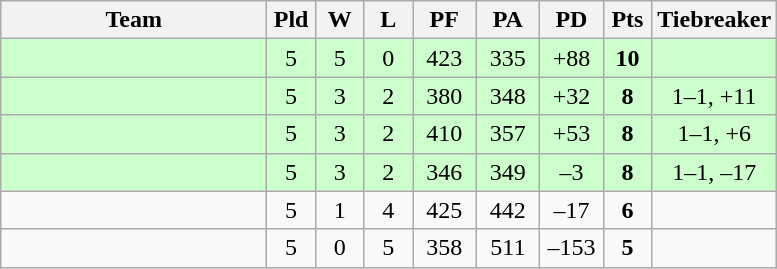<table class="wikitable" style="text-align:center;">
<tr>
<th width=170>Team</th>
<th width=25>Pld</th>
<th width=25>W</th>
<th width=25>L</th>
<th width=35>PF</th>
<th width=35>PA</th>
<th width=35>PD</th>
<th width=25>Pts</th>
<th width=50>Tiebreaker</th>
</tr>
<tr bgcolor=ccffcc>
<td align="left"></td>
<td>5</td>
<td>5</td>
<td>0</td>
<td>423</td>
<td>335</td>
<td>+88</td>
<td><strong>10</strong></td>
<td></td>
</tr>
<tr bgcolor=ccffcc>
<td align="left"></td>
<td>5</td>
<td>3</td>
<td>2</td>
<td>380</td>
<td>348</td>
<td>+32</td>
<td><strong>8</strong></td>
<td>1–1, +11</td>
</tr>
<tr bgcolor=ccffcc>
<td align="left"></td>
<td>5</td>
<td>3</td>
<td>2</td>
<td>410</td>
<td>357</td>
<td>+53</td>
<td><strong>8</strong></td>
<td>1–1, +6</td>
</tr>
<tr bgcolor=ccffcc>
<td align="left"></td>
<td>5</td>
<td>3</td>
<td>2</td>
<td>346</td>
<td>349</td>
<td>–3</td>
<td><strong>8</strong></td>
<td>1–1, –17</td>
</tr>
<tr>
<td align="left"></td>
<td>5</td>
<td>1</td>
<td>4</td>
<td>425</td>
<td>442</td>
<td>–17</td>
<td><strong>6</strong></td>
<td></td>
</tr>
<tr>
<td align="left"></td>
<td>5</td>
<td>0</td>
<td>5</td>
<td>358</td>
<td>511</td>
<td>–153</td>
<td><strong>5</strong></td>
<td></td>
</tr>
</table>
